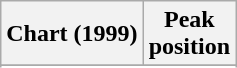<table class="wikitable plainrowheaders sortable" style="text-align:center;">
<tr>
<th scope="col">Chart (1999)</th>
<th scope="col">Peak<br>position</th>
</tr>
<tr>
</tr>
<tr>
</tr>
<tr>
</tr>
</table>
